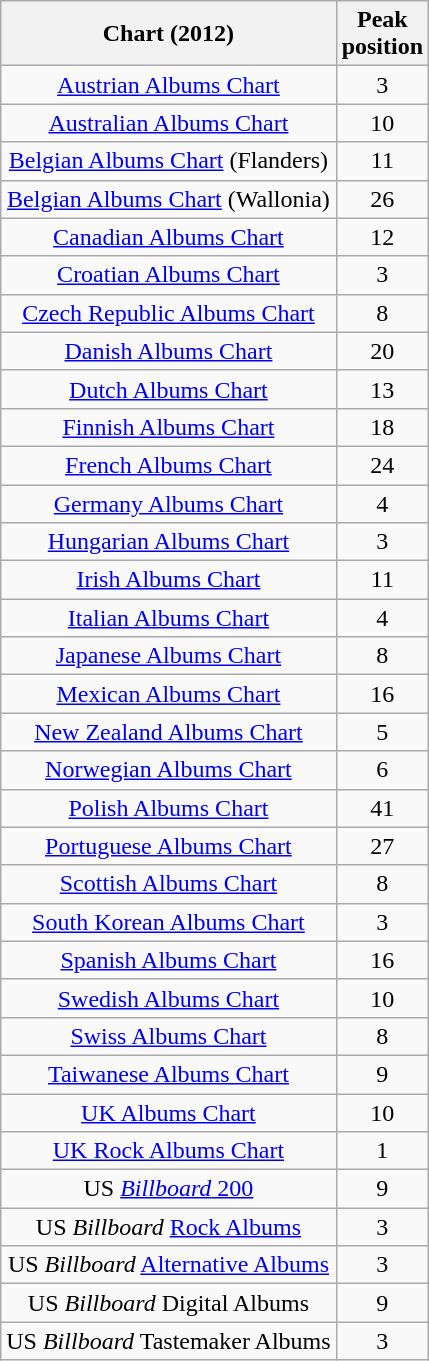<table class="wikitable plainrowheaders sortable" style="text-align:center">
<tr>
<th>Chart (2012)</th>
<th>Peak<br>position</th>
</tr>
<tr>
<td><a href='#'>Austrian Albums Chart</a></td>
<td style="text-align:center;">3</td>
</tr>
<tr>
<td><a href='#'>Australian Albums Chart</a></td>
<td style="text-align:center;">10</td>
</tr>
<tr>
<td><a href='#'>Belgian Albums Chart</a> (Flanders)</td>
<td style="text-align:center;">11</td>
</tr>
<tr>
<td><a href='#'>Belgian Albums Chart</a> (Wallonia)</td>
<td style="text-align:center;">26</td>
</tr>
<tr>
<td><a href='#'>Canadian Albums Chart</a></td>
<td style="text-align:center;">12</td>
</tr>
<tr>
<td><a href='#'>Croatian Albums Chart</a></td>
<td style="text-align:center;">3</td>
</tr>
<tr>
<td><a href='#'>Czech Republic Albums Chart</a></td>
<td style="text-align:center;">8</td>
</tr>
<tr>
<td><a href='#'>Danish Albums Chart</a></td>
<td style="text-align:center;">20</td>
</tr>
<tr>
<td><a href='#'>Dutch Albums Chart</a></td>
<td style="text-align:center;">13</td>
</tr>
<tr>
<td><a href='#'>Finnish Albums Chart</a></td>
<td style="text-align:center;">18</td>
</tr>
<tr>
<td><a href='#'>French Albums Chart</a></td>
<td style="text-align:center;">24</td>
</tr>
<tr>
<td><a href='#'>Germany Albums Chart</a></td>
<td style="text-align:center;">4</td>
</tr>
<tr>
<td><a href='#'>Hungarian Albums Chart</a></td>
<td style="text-align:center;">3</td>
</tr>
<tr>
<td><a href='#'>Irish Albums Chart</a></td>
<td style="text-align:center;">11</td>
</tr>
<tr>
<td><a href='#'>Italian Albums Chart</a></td>
<td style="text-align:center;">4</td>
</tr>
<tr>
<td><a href='#'>Japanese Albums Chart</a></td>
<td style="text-align:center;">8</td>
</tr>
<tr>
<td><a href='#'>Mexican Albums Chart</a></td>
<td style="text-align:center;">16</td>
</tr>
<tr>
<td><a href='#'>New Zealand Albums Chart</a></td>
<td style="text-align:center;">5</td>
</tr>
<tr>
<td><a href='#'>Norwegian Albums Chart</a></td>
<td style="text-align:center;">6</td>
</tr>
<tr>
<td><a href='#'>Polish Albums Chart</a></td>
<td style="text-align:center;">41</td>
</tr>
<tr>
<td><a href='#'>Portuguese Albums Chart</a></td>
<td style="text-align:center;">27</td>
</tr>
<tr>
<td><a href='#'>Scottish Albums Chart</a></td>
<td style="text-align:center;">8</td>
</tr>
<tr>
<td><a href='#'>South Korean Albums Chart</a></td>
<td style="text-align:center;">3</td>
</tr>
<tr>
<td><a href='#'>Spanish Albums Chart</a></td>
<td style="text-align:center;">16</td>
</tr>
<tr>
<td><a href='#'>Swedish Albums Chart</a></td>
<td style="text-align:center;">10</td>
</tr>
<tr>
<td><a href='#'>Swiss Albums Chart</a></td>
<td style="text-align:center;">8</td>
</tr>
<tr>
<td><a href='#'>Taiwanese Albums Chart</a></td>
<td style="text-align:center;">9</td>
</tr>
<tr>
<td><a href='#'>UK Albums Chart</a></td>
<td style="text-align:center;">10</td>
</tr>
<tr>
<td><a href='#'>UK Rock Albums Chart</a></td>
<td style="text-align:center;">1</td>
</tr>
<tr>
<td>US <a href='#'><em>Billboard</em> 200</a></td>
<td style="text-align:center;">9</td>
</tr>
<tr>
<td>US <em>Billboard</em> <a href='#'>Rock Albums</a></td>
<td style="text-align:center;">3</td>
</tr>
<tr>
<td>US <em>Billboard</em> <a href='#'>Alternative Albums</a></td>
<td style="text-align:center;">3</td>
</tr>
<tr>
<td>US <em>Billboard</em> Digital Albums</td>
<td style="text-align:center;">9</td>
</tr>
<tr>
<td>US <em>Billboard</em> Tastemaker Albums</td>
<td style="text-align:center;">3</td>
</tr>
</table>
